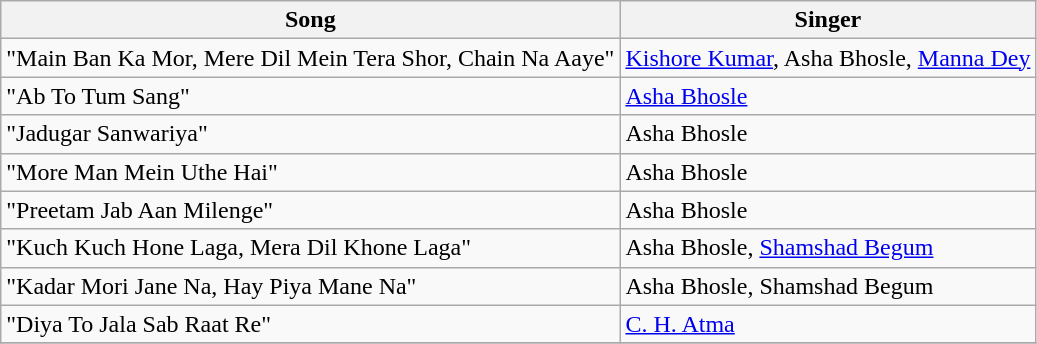<table class="wikitable">
<tr>
<th>Song</th>
<th>Singer</th>
</tr>
<tr>
<td>"Main Ban Ka Mor, Mere Dil Mein Tera Shor, Chain Na Aaye"</td>
<td><a href='#'>Kishore Kumar</a>, Asha Bhosle, <a href='#'>Manna Dey</a></td>
</tr>
<tr>
<td>"Ab To Tum Sang"</td>
<td><a href='#'>Asha Bhosle</a></td>
</tr>
<tr>
<td>"Jadugar Sanwariya"</td>
<td>Asha Bhosle</td>
</tr>
<tr>
<td>"More Man Mein Uthe Hai"</td>
<td>Asha Bhosle</td>
</tr>
<tr>
<td>"Preetam Jab Aan Milenge"</td>
<td>Asha Bhosle</td>
</tr>
<tr>
<td>"Kuch Kuch Hone Laga, Mera Dil Khone Laga"</td>
<td>Asha Bhosle, <a href='#'>Shamshad Begum</a></td>
</tr>
<tr>
<td>"Kadar Mori Jane Na, Hay Piya Mane Na"</td>
<td>Asha Bhosle, Shamshad Begum</td>
</tr>
<tr>
<td>"Diya To Jala Sab Raat Re"</td>
<td><a href='#'>C. H. Atma</a></td>
</tr>
<tr>
</tr>
</table>
